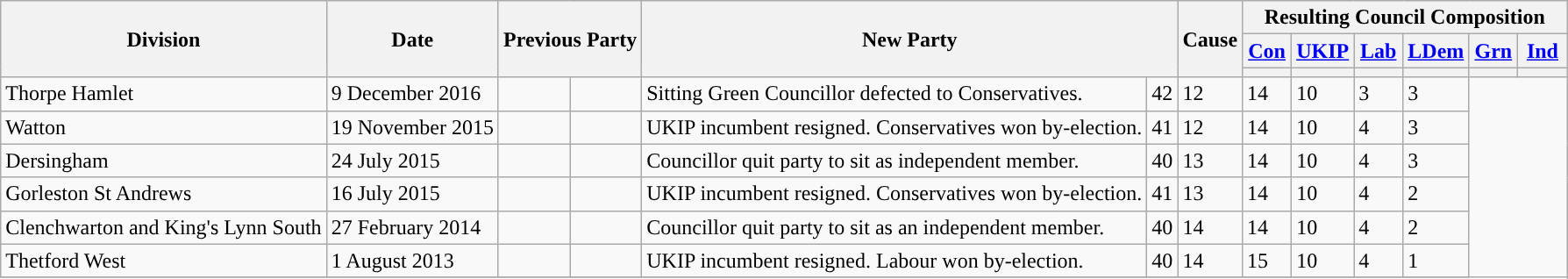<table class="wikitable">
<tr>
<th !  rowspan="3">Division</th>
<th ! rowspan="3">Date</th>
<th !  rowspan=3  colspan=2>Previous Party</th>
<th !  rowspan=3 colspan=2>New Party</th>
<th ! rowspan="3">Cause</th>
<th ! colspan="6">Resulting Council Composition</th>
</tr>
<tr>
<th style="width:30px;" class="unsortable"><a href='#'>Con</a></th>
<th style="width:30px;" class="unsortable"><a href='#'>UKIP</a></th>
<th style="width:30px;" class="unsortable"><a href='#'>Lab</a></th>
<th style="width:30px;" class="unsortable"><a href='#'>LDem</a></th>
<th style="width:30px;" class="unsortable"><a href='#'>Grn</a></th>
<th style="width:30px;" class="unsortable"><a href='#'>Ind</a></th>
</tr>
<tr>
<th class="unsortable" style="color:inherit;background:"></th>
<th class="unsortable" style="color:inherit;background:"></th>
<th class="unsortable" style="color:inherit;background:"></th>
<th class="unsortable" style="color:inherit;background:"></th>
<th class="unsortable" style="color:inherit;background:"></th>
<th class="unsortable" style="color:inherit;background:"></th>
</tr>
<tr>
<td>Thorpe Hamlet</td>
<td>9 December 2016</td>
<td></td>
<td></td>
<td>Sitting Green Councillor defected to Conservatives.</td>
<td>42</td>
<td>12</td>
<td>14</td>
<td>10</td>
<td>3</td>
<td>3</td>
</tr>
<tr>
<td>Watton</td>
<td>19 November 2015</td>
<td></td>
<td></td>
<td>UKIP incumbent resigned. Conservatives won by-election.</td>
<td>41</td>
<td>12</td>
<td>14</td>
<td>10</td>
<td>4</td>
<td>3</td>
</tr>
<tr>
<td>Dersingham</td>
<td>24 July 2015</td>
<td></td>
<td></td>
<td>Councillor quit party to sit as independent member.</td>
<td>40</td>
<td>13</td>
<td>14</td>
<td>10</td>
<td>4</td>
<td>3</td>
</tr>
<tr>
<td>Gorleston St Andrews</td>
<td>16 July 2015</td>
<td></td>
<td></td>
<td>UKIP incumbent resigned. Conservatives won by-election.</td>
<td>41</td>
<td>13</td>
<td>14</td>
<td>10</td>
<td>4</td>
<td>2</td>
</tr>
<tr>
<td>Clenchwarton and King's Lynn South</td>
<td>27 February 2014</td>
<td></td>
<td></td>
<td>Councillor quit party to sit as an independent member.</td>
<td>40</td>
<td>14</td>
<td>14</td>
<td>10</td>
<td>4</td>
<td>2</td>
</tr>
<tr>
<td>Thetford West</td>
<td>1 August 2013</td>
<td></td>
<td></td>
<td>UKIP incumbent resigned. Labour won by-election.</td>
<td>40</td>
<td>14</td>
<td>15</td>
<td>10</td>
<td>4</td>
<td>1</td>
</tr>
<tr>
</tr>
</table>
